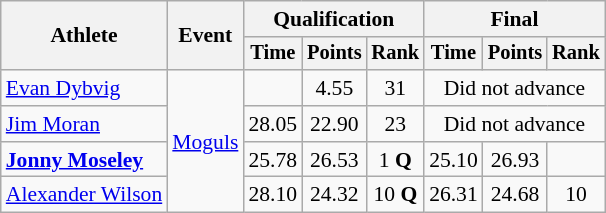<table class=wikitable style=font-size:90%;text-align:center>
<tr>
<th rowspan=2>Athlete</th>
<th rowspan=2>Event</th>
<th colspan=3>Qualification</th>
<th colspan=3>Final</th>
</tr>
<tr style=font-size:95%>
<th>Time</th>
<th>Points</th>
<th>Rank</th>
<th>Time</th>
<th>Points</th>
<th>Rank</th>
</tr>
<tr>
<td align=left><a href='#'>Evan Dybvig</a></td>
<td align=left rowspan=4><a href='#'>Moguls</a></td>
<td></td>
<td>4.55</td>
<td>31</td>
<td colspan=3>Did not advance</td>
</tr>
<tr>
<td align=left><a href='#'>Jim Moran</a></td>
<td>28.05</td>
<td>22.90</td>
<td>23</td>
<td colspan=3>Did not advance</td>
</tr>
<tr>
<td align=left><strong><a href='#'>Jonny Moseley</a></strong></td>
<td>25.78</td>
<td>26.53</td>
<td>1 <strong>Q</strong></td>
<td>25.10</td>
<td>26.93</td>
<td></td>
</tr>
<tr>
<td align=left><a href='#'>Alexander Wilson</a></td>
<td>28.10</td>
<td>24.32</td>
<td>10 <strong>Q</strong></td>
<td>26.31</td>
<td>24.68</td>
<td>10</td>
</tr>
</table>
